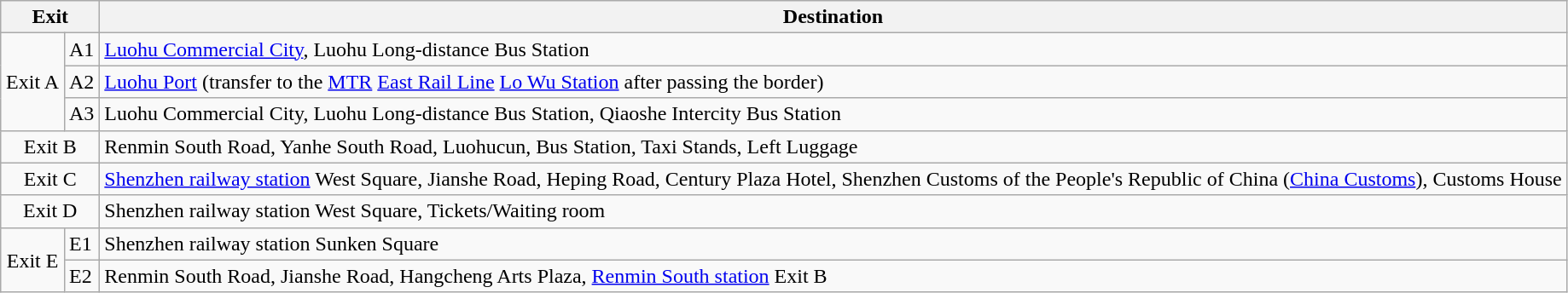<table class="wikitable">
<tr>
<th style="width:70px" colspan="2">Exit</th>
<th>Destination</th>
</tr>
<tr>
<td rowspan="3" style="text-align:center;">Exit A</td>
<td>A1</td>
<td><a href='#'>Luohu Commercial City</a>, Luohu Long-distance Bus Station</td>
</tr>
<tr>
<td>A2</td>
<td><a href='#'>Luohu Port</a> (transfer to the <a href='#'>MTR</a> <a href='#'>East Rail Line</a>  <a href='#'>Lo Wu Station</a> after passing the border)</td>
</tr>
<tr>
<td>A3</td>
<td>Luohu Commercial City, Luohu Long-distance Bus Station, Qiaoshe Intercity Bus Station</td>
</tr>
<tr>
<td style="text-align:center;" colspan="2">Exit B</td>
<td>Renmin South Road, Yanhe South Road, Luohucun, Bus Station, Taxi Stands, Left Luggage</td>
</tr>
<tr>
<td style="text-align:center;" colspan="2">Exit C</td>
<td><a href='#'>Shenzhen railway station</a> West Square, Jianshe Road, Heping Road, Century Plaza Hotel, Shenzhen Customs of the People's Republic of China (<a href='#'>China Customs</a>), Customs House</td>
</tr>
<tr>
<td style="text-align:center;" colspan="2">Exit D</td>
<td>Shenzhen railway station West Square, Tickets/Waiting room</td>
</tr>
<tr>
<td rowspan="3" style="text-align:center;">Exit E</td>
<td>E1</td>
<td>Shenzhen railway station Sunken Square</td>
</tr>
<tr>
<td>E2</td>
<td>Renmin South Road, Jianshe Road, Hangcheng Arts Plaza, <a href='#'>Renmin South station</a> Exit B</td>
</tr>
</table>
